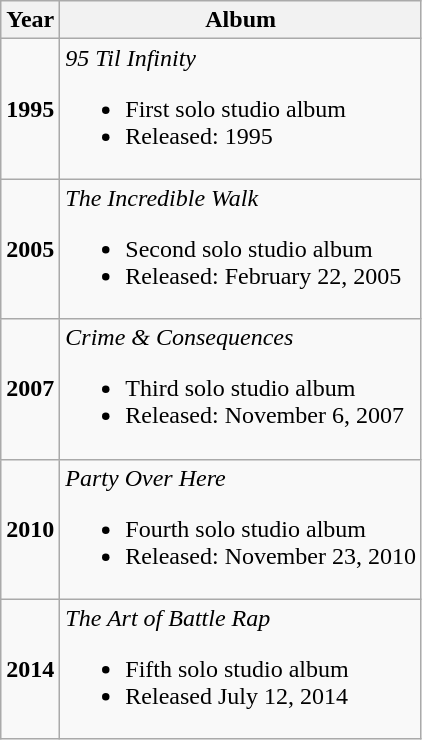<table class="wikitable">
<tr>
<th><strong>Year</strong></th>
<th><strong>Album</strong></th>
</tr>
<tr>
<td><strong>1995</strong></td>
<td><em>95 Til Infinity</em><br><ul><li>First solo studio album</li><li>Released: 1995</li></ul></td>
</tr>
<tr>
<td><strong>2005</strong></td>
<td><em>The Incredible Walk</em><br><ul><li>Second solo studio album</li><li>Released: February 22, 2005</li></ul></td>
</tr>
<tr>
<td><strong>2007</strong></td>
<td><em>Crime & Consequences</em><br><ul><li>Third solo studio album</li><li>Released: November 6, 2007</li></ul></td>
</tr>
<tr>
<td><strong>2010</strong></td>
<td><em>Party Over Here</em><br><ul><li>Fourth solo studio album</li><li>Released: November 23, 2010</li></ul></td>
</tr>
<tr>
<td><strong>2014</strong></td>
<td><em>The Art of Battle Rap</em><br><ul><li>Fifth solo studio album</li><li>Released July 12, 2014</li></ul></td>
</tr>
</table>
